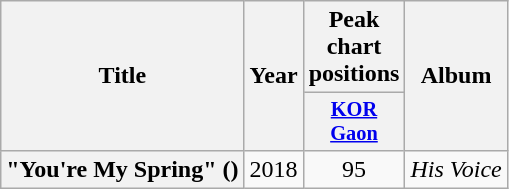<table class="wikitable plainrowheaders" style="text-align:center;">
<tr>
<th scope="col" rowspan="2">Title</th>
<th scope="col" rowspan="2">Year</th>
<th scope="col" colspan="1">Peak chart positions</th>
<th scope="col" rowspan="2">Album</th>
</tr>
<tr>
<th scope="col" style="width:4em;font-size:85%;"><a href='#'>KOR<br>Gaon</a></th>
</tr>
<tr>
<th scope="row">"You're My Spring" ()</th>
<td>2018</td>
<td>95</td>
<td><em>His Voice</em></td>
</tr>
</table>
